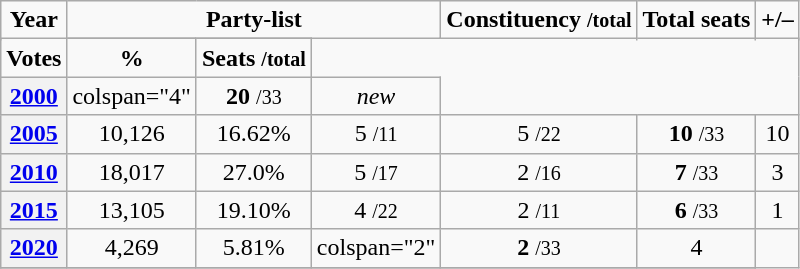<table class="wikitable" style="text-align:center;">
<tr>
<td rowspan="2"><strong>Year</strong></td>
<td colspan="3"><strong>Party-list</strong></td>
<td rowspan="2"><strong>Constituency <small>/total</small></strong></td>
<td rowspan="2"><strong>Total seats</strong></td>
<td rowspan="2"><strong>+/–</strong></td>
</tr>
<tr>
</tr>
<tr>
<td><strong>Votes</strong></td>
<td><strong>%</strong></td>
<td><strong>Seats <small>/total</small></strong></td>
</tr>
<tr>
<th><a href='#'>2000</a></th>
<td>colspan="4" </td>
<td><strong>20</strong> <small>/33</small></td>
<td><em>new</em></td>
</tr>
<tr>
<th><a href='#'>2005</a></th>
<td>10,126</td>
<td>16.62%</td>
<td>5 <small>/11</small></td>
<td>5 <small>/22</small></td>
<td><strong>10</strong> <small>/33</small></td>
<td> 10</td>
</tr>
<tr>
<th><a href='#'>2010</a></th>
<td>18,017</td>
<td>27.0%</td>
<td>5 <small>/17</small></td>
<td>2 <small>/16</small></td>
<td><strong>7</strong> <small>/33</small></td>
<td> 3</td>
</tr>
<tr>
<th><a href='#'>2015</a></th>
<td>13,105</td>
<td>19.10%</td>
<td>4 <small>/22</small></td>
<td>2 <small>/11</small></td>
<td><strong>6</strong> <small>/33</small></td>
<td> 1</td>
</tr>
<tr>
<th><a href='#'>2020</a></th>
<td>4,269</td>
<td>5.81%</td>
<td>colspan="2" </td>
<td><strong>2</strong> <small>/33</small></td>
<td> 4</td>
</tr>
<tr>
</tr>
</table>
